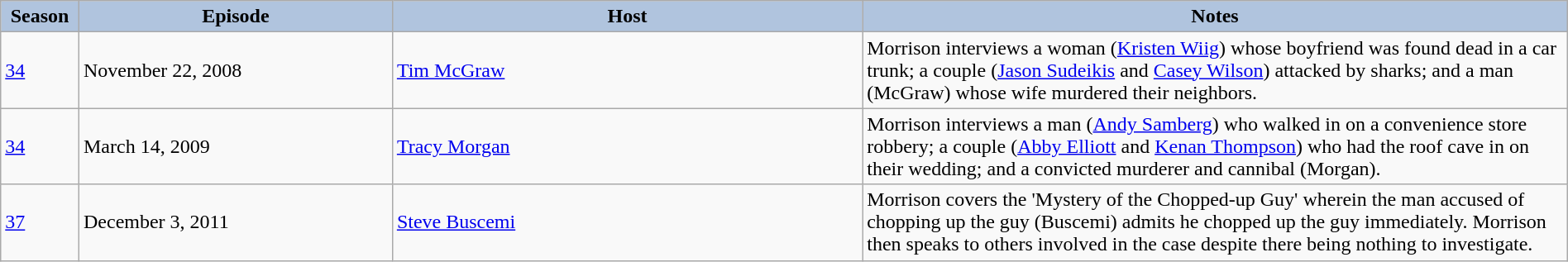<table class="wikitable" style="width:100%;">
<tr>
<th style="background:#b0c4de; width:5%;">Season</th>
<th style="background:#b0c4de; width:20%;">Episode</th>
<th style="background:#b0c4de; width:30%;">Host</th>
<th style="background:#b0c4de; width:45%;">Notes</th>
</tr>
<tr>
<td><a href='#'>34</a></td>
<td>November 22, 2008</td>
<td><a href='#'>Tim McGraw</a></td>
<td>Morrison interviews a woman (<a href='#'>Kristen Wiig</a>) whose boyfriend was found dead in a car trunk; a couple (<a href='#'>Jason Sudeikis</a> and <a href='#'>Casey Wilson</a>) attacked by sharks; and a man (McGraw) whose wife murdered their neighbors.</td>
</tr>
<tr>
<td><a href='#'>34</a></td>
<td>March 14, 2009</td>
<td><a href='#'>Tracy Morgan</a></td>
<td>Morrison interviews a man (<a href='#'>Andy Samberg</a>) who walked in on a convenience store robbery; a couple (<a href='#'>Abby Elliott</a> and <a href='#'>Kenan Thompson</a>) who had the roof cave in on their wedding; and a convicted murderer and cannibal (Morgan).</td>
</tr>
<tr>
<td><a href='#'>37</a></td>
<td>December 3, 2011</td>
<td><a href='#'>Steve Buscemi</a></td>
<td>Morrison covers the 'Mystery of the Chopped-up Guy' wherein the man accused of chopping up the guy (Buscemi) admits he chopped up the guy immediately. Morrison then speaks to others involved in the case despite there being nothing to investigate.</td>
</tr>
</table>
